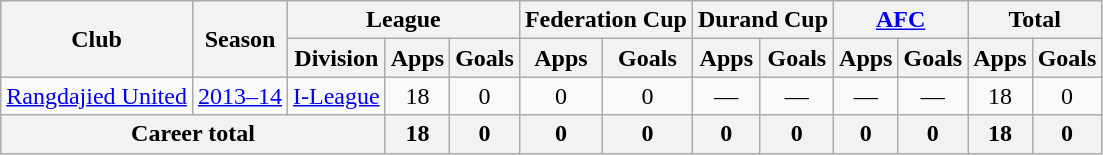<table class="wikitable" style="text-align: center;">
<tr>
<th rowspan="2">Club</th>
<th rowspan="2">Season</th>
<th colspan="3">League</th>
<th colspan="2">Federation Cup</th>
<th colspan="2">Durand Cup</th>
<th colspan="2"><a href='#'>AFC</a></th>
<th colspan="2">Total</th>
</tr>
<tr>
<th>Division</th>
<th>Apps</th>
<th>Goals</th>
<th>Apps</th>
<th>Goals</th>
<th>Apps</th>
<th>Goals</th>
<th>Apps</th>
<th>Goals</th>
<th>Apps</th>
<th>Goals</th>
</tr>
<tr>
<td rowspan="1"><a href='#'>Rangdajied United</a></td>
<td><a href='#'>2013–14</a></td>
<td><a href='#'>I-League</a></td>
<td>18</td>
<td>0</td>
<td>0</td>
<td>0</td>
<td>—</td>
<td>—</td>
<td>—</td>
<td>—</td>
<td>18</td>
<td>0</td>
</tr>
<tr>
<th colspan="3">Career total</th>
<th>18</th>
<th>0</th>
<th>0</th>
<th>0</th>
<th>0</th>
<th>0</th>
<th>0</th>
<th>0</th>
<th>18</th>
<th>0</th>
</tr>
</table>
